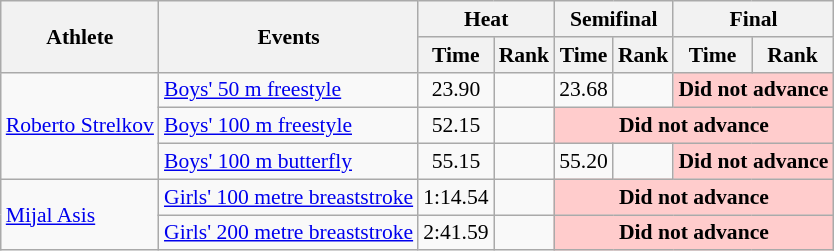<table class=wikitable style="font-size:90%">
<tr>
<th rowspan="2">Athlete</th>
<th rowspan="2">Events</th>
<th colspan="2">Heat</th>
<th colspan="2">Semifinal</th>
<th colspan="2">Final</th>
</tr>
<tr>
<th>Time</th>
<th>Rank</th>
<th>Time</th>
<th>Rank</th>
<th>Time</th>
<th>Rank</th>
</tr>
<tr>
<td rowspan="3"><a href='#'>Roberto Strelkov</a></td>
<td><a href='#'>Boys' 50 m freestyle</a></td>
<td align="center">23.90</td>
<td></td>
<td align="center">23.68</td>
<td></td>
<td colspan ="9" bgcolor="#ffcccc" align="center"><strong>Did not advance</strong></td>
</tr>
<tr>
<td><a href='#'>Boys' 100 m freestyle</a></td>
<td align="center">52.15</td>
<td></td>
<td colspan ="9" bgcolor="#ffcccc" align="center"><strong>Did not advance</strong></td>
</tr>
<tr>
<td><a href='#'>Boys' 100 m butterfly</a></td>
<td align="center">55.15</td>
<td></td>
<td align="center">55.20</td>
<td></td>
<td colspan ="9" bgcolor="#ffcccc" align="center"><strong>Did not advance</strong></td>
</tr>
<tr>
<td rowspan="2"><a href='#'>Mijal Asis</a></td>
<td><a href='#'>Girls' 100 metre breaststroke</a></td>
<td>1:14.54</td>
<td></td>
<td colspan ="9" bgcolor="#ffcccc" align="center"><strong>Did not advance</strong></td>
</tr>
<tr>
<td><a href='#'>Girls' 200 metre breaststroke</a></td>
<td>2:41.59</td>
<td></td>
<td colspan ="9" bgcolor="#ffcccc" align="center"><strong>Did not advance</strong></td>
</tr>
</table>
